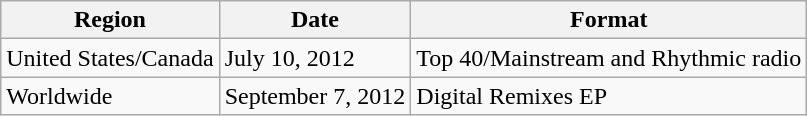<table class=wikitable>
<tr>
<th>Region</th>
<th>Date</th>
<th>Format</th>
</tr>
<tr>
<td>United States/Canada</td>
<td>July 10, 2012</td>
<td>Top 40/Mainstream and Rhythmic radio</td>
</tr>
<tr>
<td>Worldwide</td>
<td>September 7, 2012</td>
<td>Digital Remixes EP</td>
</tr>
</table>
